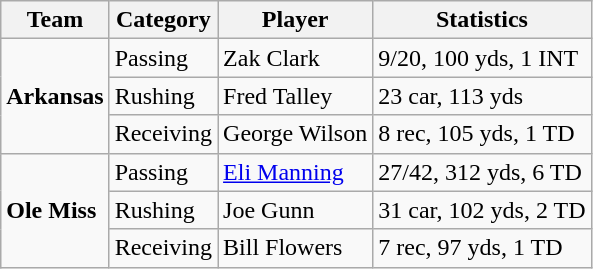<table class="wikitable">
<tr>
<th>Team</th>
<th>Category</th>
<th>Player</th>
<th>Statistics</th>
</tr>
<tr>
<td rowspan=3 style=><strong>Arkansas</strong></td>
<td>Passing</td>
<td>Zak Clark</td>
<td>9/20, 100 yds, 1 INT</td>
</tr>
<tr>
<td>Rushing</td>
<td>Fred Talley</td>
<td>23 car, 113 yds</td>
</tr>
<tr>
<td>Receiving</td>
<td>George Wilson</td>
<td>8 rec, 105 yds, 1 TD</td>
</tr>
<tr>
<td rowspan=3 style=><strong>Ole Miss</strong></td>
<td>Passing</td>
<td><a href='#'>Eli Manning</a></td>
<td>27/42, 312 yds, 6 TD</td>
</tr>
<tr>
<td>Rushing</td>
<td>Joe Gunn</td>
<td>31 car, 102 yds, 2 TD</td>
</tr>
<tr>
<td>Receiving</td>
<td>Bill Flowers</td>
<td>7 rec, 97 yds, 1 TD</td>
</tr>
</table>
